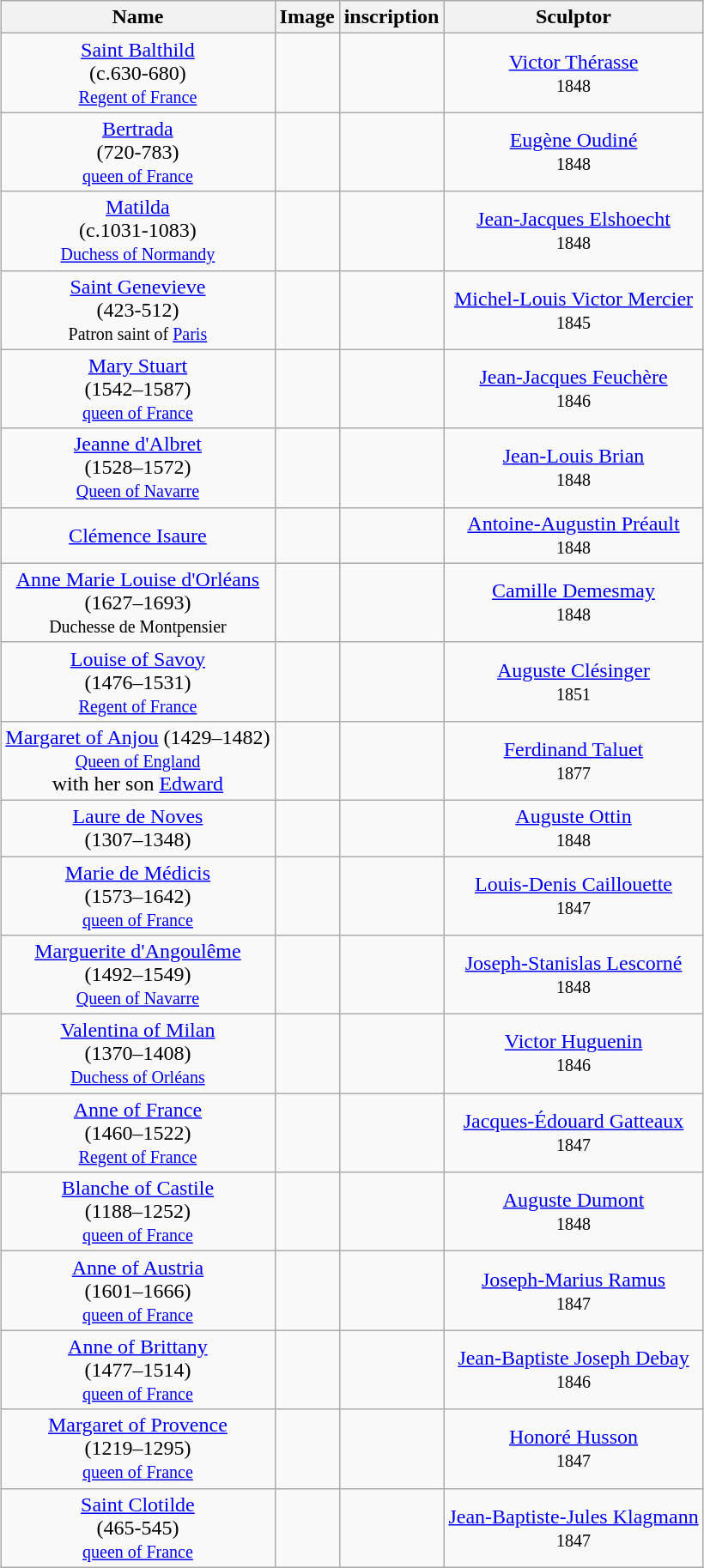<table class="sortable wikitable" style="margin:1em auto; text-align:center;">
<tr>
<th>Name</th>
<th>Image</th>
<th>inscription</th>
<th>Sculptor</th>
</tr>
<tr>
<td><a href='#'>Saint Balthild</a><br>(c.630-680)<br><small><a href='#'>Regent of France</a></small></td>
<td></td>
<td></td>
<td><a href='#'>Victor Thérasse</a><br><small>1848</small></td>
</tr>
<tr>
<td><a href='#'>Bertrada</a><br>(720-783)<br><small><a href='#'>queen of France</a></small></td>
<td></td>
<td></td>
<td><a href='#'>Eugène Oudiné</a><br><small>1848</small></td>
</tr>
<tr>
<td><a href='#'>Matilda</a><br>(c.1031-1083)<br><small><a href='#'>Duchess of Normandy</a></small></td>
<td></td>
<td></td>
<td><a href='#'>Jean-Jacques Elshoecht</a><br><small>1848</small></td>
</tr>
<tr>
<td><a href='#'>Saint Genevieve</a><br>(423-512)<br><small>Patron saint of <a href='#'>Paris</a></small></td>
<td></td>
<td></td>
<td><a href='#'>Michel-Louis Victor Mercier</a><br><small>1845</small></td>
</tr>
<tr>
<td><a href='#'>Mary Stuart</a><br>(1542–1587)<br><small><a href='#'>queen of France</a></small></td>
<td></td>
<td></td>
<td><a href='#'>Jean-Jacques Feuchère</a><br><small>1846</small></td>
</tr>
<tr>
<td><a href='#'>Jeanne d'Albret</a><br>(1528–1572)<br><small><a href='#'>Queen of Navarre</a></small></td>
<td></td>
<td></td>
<td><a href='#'>Jean-Louis Brian</a><br><small>1848</small></td>
</tr>
<tr>
<td><a href='#'>Clémence Isaure</a></td>
<td></td>
<td></td>
<td><a href='#'>Antoine-Augustin Préault</a><br><small>1848</small></td>
</tr>
<tr>
<td><a href='#'>Anne Marie Louise d'Orléans</a><br>(1627–1693)<br><small>Duchesse de Montpensier</small></td>
<td></td>
<td></td>
<td><a href='#'>Camille Demesmay</a> <br><small>1848</small></td>
</tr>
<tr>
<td><a href='#'>Louise of Savoy</a><br>(1476–1531)<br><small><a href='#'>Regent of France</a></small></td>
<td></td>
<td></td>
<td><a href='#'>Auguste Clésinger</a><br><small>1851</small></td>
</tr>
<tr>
<td><a href='#'>Margaret of Anjou</a> (1429–1482)<br><small><a href='#'>Queen of England</a></small><br>with her son <a href='#'>Edward</a></td>
<td></td>
<td></td>
<td><a href='#'>Ferdinand Taluet</a><br><small>1877</small></td>
</tr>
<tr>
<td><a href='#'>Laure de Noves</a><br>(1307–1348)</td>
<td></td>
<td></td>
<td><a href='#'>Auguste Ottin</a><br><small>1848</small></td>
</tr>
<tr>
<td><a href='#'>Marie de Médicis</a><br>(1573–1642)<br><small><a href='#'>queen of France</a></small></td>
<td></td>
<td></td>
<td><a href='#'>Louis-Denis Caillouette</a><br><small>1847</small></td>
</tr>
<tr>
<td><a href='#'>Marguerite d'Angoulême</a><br>(1492–1549)<br><small><a href='#'>Queen of Navarre</a></small></td>
<td></td>
<td></td>
<td><a href='#'>Joseph-Stanislas Lescorné</a><br><small>1848</small></td>
</tr>
<tr>
<td><a href='#'>Valentina of Milan</a><br>(1370–1408)<br><small><a href='#'>Duchess of Orléans</a></small></td>
<td></td>
<td></td>
<td><a href='#'>Victor Huguenin</a><br><small>1846</small></td>
</tr>
<tr>
<td><a href='#'>Anne of France</a><br>(1460–1522)<br><small><a href='#'>Regent of France</a></small></td>
<td></td>
<td></td>
<td><a href='#'>Jacques-Édouard Gatteaux</a><br><small>1847</small></td>
</tr>
<tr>
<td><a href='#'>Blanche of Castile</a><br>(1188–1252)<br><small><a href='#'>queen of France</a></small></td>
<td></td>
<td></td>
<td><a href='#'>Auguste Dumont</a><br><small>1848</small></td>
</tr>
<tr>
<td><a href='#'>Anne of Austria</a><br>(1601–1666)<br><small><a href='#'>queen of France</a></small></td>
<td></td>
<td></td>
<td><a href='#'>Joseph-Marius Ramus</a><br><small>1847</small></td>
</tr>
<tr>
<td><a href='#'>Anne of Brittany</a><br>(1477–1514)<br><small><a href='#'>queen of France</a></small></td>
<td></td>
<td></td>
<td><a href='#'>Jean-Baptiste Joseph Debay</a><br><small>1846</small></td>
</tr>
<tr>
<td><a href='#'>Margaret of Provence</a><br>(1219–1295)<br><small><a href='#'>queen of France</a></small></td>
<td></td>
<td></td>
<td><a href='#'>Honoré Husson</a><br><small>1847</small></td>
</tr>
<tr>
<td><a href='#'>Saint Clotilde</a><br>(465-545)<br><small><a href='#'>queen of France</a></small></td>
<td></td>
<td></td>
<td><a href='#'>Jean-Baptiste-Jules Klagmann</a><br><small>1847</small></td>
</tr>
</table>
